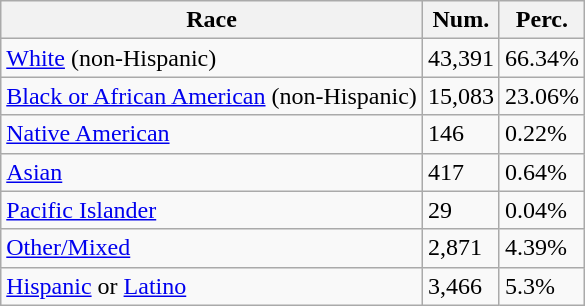<table class="wikitable">
<tr>
<th>Race</th>
<th>Num.</th>
<th>Perc.</th>
</tr>
<tr>
<td><a href='#'>White</a> (non-Hispanic)</td>
<td>43,391</td>
<td>66.34%</td>
</tr>
<tr>
<td><a href='#'>Black or African American</a> (non-Hispanic)</td>
<td>15,083</td>
<td>23.06%</td>
</tr>
<tr>
<td><a href='#'>Native American</a></td>
<td>146</td>
<td>0.22%</td>
</tr>
<tr>
<td><a href='#'>Asian</a></td>
<td>417</td>
<td>0.64%</td>
</tr>
<tr>
<td><a href='#'>Pacific Islander</a></td>
<td>29</td>
<td>0.04%</td>
</tr>
<tr>
<td><a href='#'>Other/Mixed</a></td>
<td>2,871</td>
<td>4.39%</td>
</tr>
<tr>
<td><a href='#'>Hispanic</a> or <a href='#'>Latino</a></td>
<td>3,466</td>
<td>5.3%</td>
</tr>
</table>
